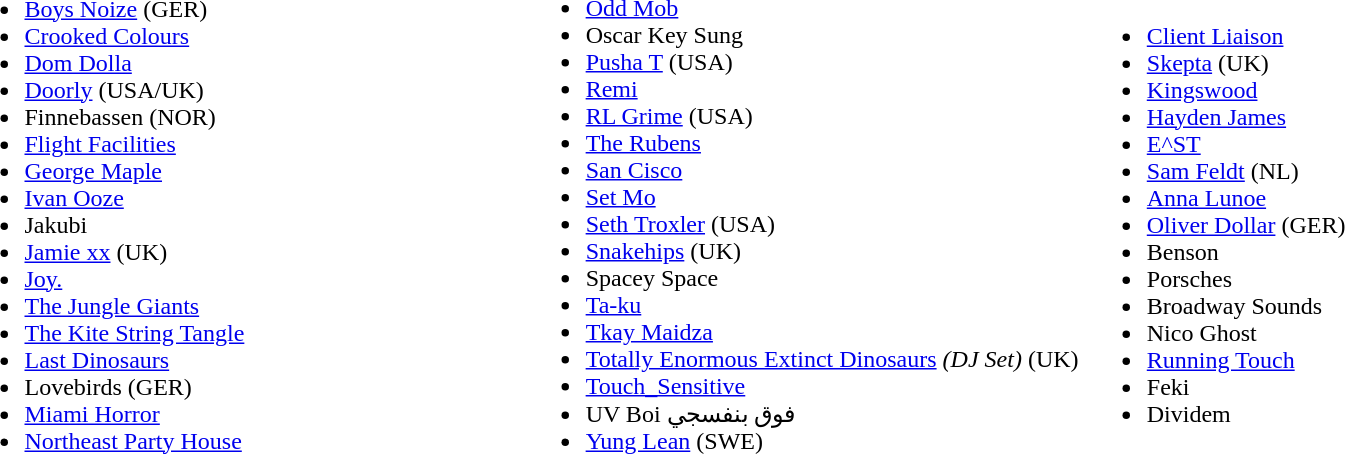<table width=90%|>
<tr>
<td width=33%><br><ul><li><a href='#'>Boys Noize</a> (GER)</li><li><a href='#'>Crooked Colours</a></li><li><a href='#'>Dom Dolla</a></li><li><a href='#'>Doorly</a> (USA/UK)</li><li>Finnebassen (NOR)</li><li><a href='#'>Flight Facilities</a></li><li><a href='#'>George Maple</a></li><li><a href='#'>Ivan Ooze</a></li><li>Jakubi</li><li><a href='#'>Jamie xx</a> (UK)</li><li><a href='#'>Joy.</a></li><li><a href='#'>The Jungle Giants</a></li><li><a href='#'>The Kite String Tangle</a></li><li><a href='#'>Last Dinosaurs</a></li><li>Lovebirds (GER)</li><li><a href='#'>Miami Horror</a></li><li><a href='#'>Northeast Party House</a></li></ul></td>
<td width=33%><br><ul><li><a href='#'>Odd Mob</a></li><li>Oscar Key Sung</li><li><a href='#'>Pusha T</a> (USA)</li><li><a href='#'>Remi</a></li><li><a href='#'>RL Grime</a> (USA)</li><li><a href='#'>The Rubens</a></li><li><a href='#'>San Cisco</a></li><li><a href='#'>Set Mo</a></li><li><a href='#'>Seth Troxler</a> (USA)</li><li><a href='#'>Snakehips</a> (UK)</li><li>Spacey Space</li><li><a href='#'>Ta-ku</a></li><li><a href='#'>Tkay Maidza</a></li><li><a href='#'>Totally Enormous Extinct Dinosaurs</a> <em>(DJ Set)</em> (UK)</li><li><a href='#'>Touch_Sensitive</a></li><li>UV Boi فوق بنفسجي</li><li><a href='#'>Yung Lean</a> (SWE)</li></ul></td>
<td width=33%><br><ul><li><a href='#'>Client Liaison</a></li><li><a href='#'>Skepta</a> (UK)</li><li><a href='#'>Kingswood</a></li><li><a href='#'>Hayden James</a></li><li><a href='#'>E^ST</a></li><li><a href='#'>Sam Feldt</a> (NL)</li><li><a href='#'>Anna Lunoe</a></li><li><a href='#'>Oliver Dollar</a> (GER)</li><li>Benson</li><li>Porsches</li><li>Broadway Sounds</li><li>Nico Ghost</li><li><a href='#'>Running Touch</a></li><li>Feki</li><li>Dividem</li></ul></td>
<td width=33%></td>
</tr>
</table>
